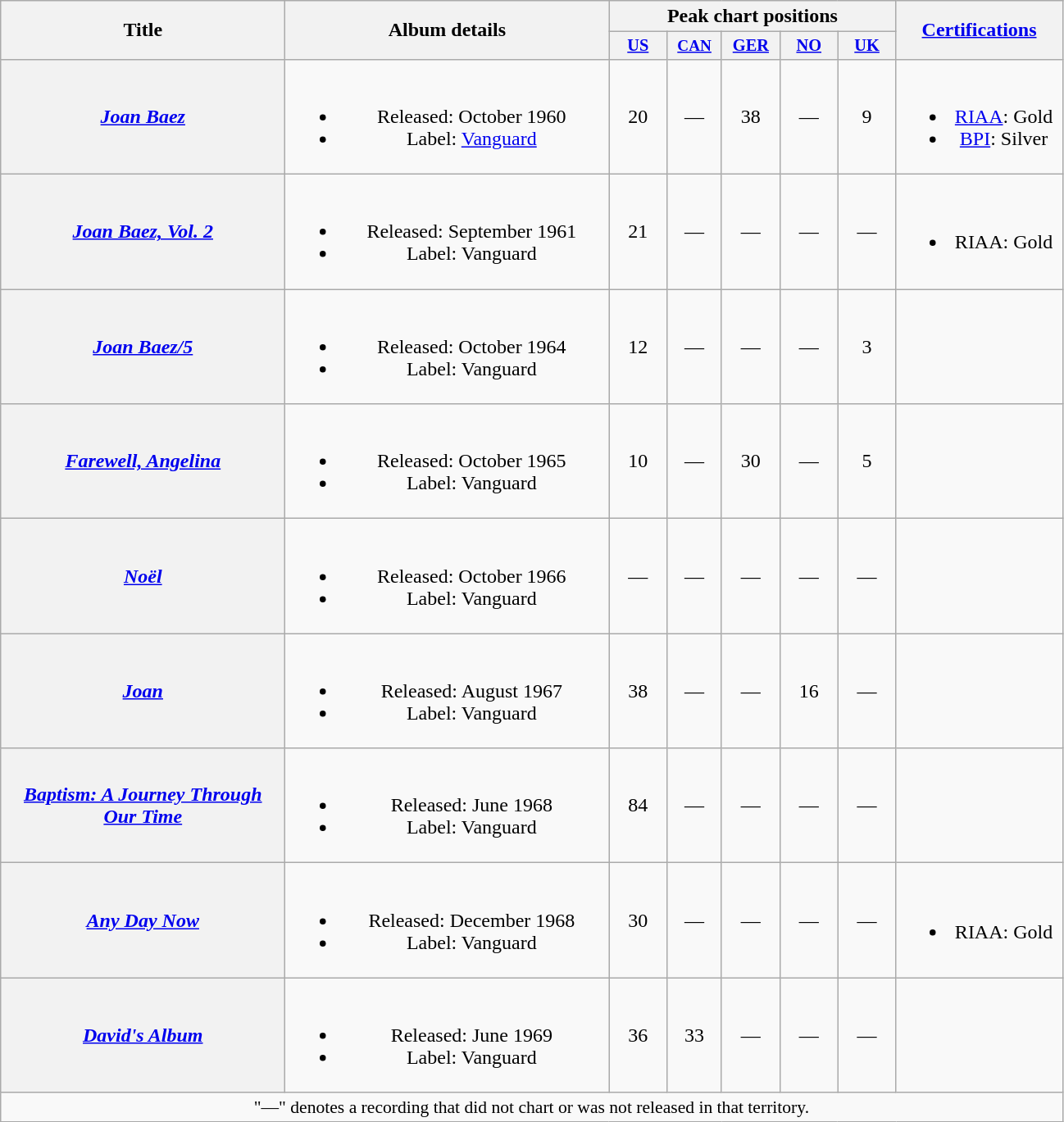<table class="wikitable plainrowheaders" style="text-align:center;" border="1">
<tr>
<th scope="col" rowspan="2" style="width:14em;">Title</th>
<th scope="col" rowspan="2" style="width:16em;">Album details</th>
<th colspan="5" scope="col">Peak chart positions</th>
<th scope="col" rowspan="2" style="width:8em;"><a href='#'>Certifications</a></th>
</tr>
<tr>
<th scope="col" style="width:3em;font-size:85%;"><a href='#'>US</a><br></th>
<th scope="col" style="width:3em;font-size:80%;"><a href='#'>CAN</a><br></th>
<th scope="col" style="width:3em;font-size:85%;"><a href='#'>GER</a> <br></th>
<th scope="col" style="width:3em;font-size:85%;"><a href='#'>NO</a> <br></th>
<th scope="col" style="width:3em;font-size:85%;"><a href='#'>UK</a> <br></th>
</tr>
<tr>
<th scope="row"><em><a href='#'>Joan Baez</a></em></th>
<td><br><ul><li>Released: October 1960</li><li>Label: <a href='#'>Vanguard</a></li></ul></td>
<td>20</td>
<td>—</td>
<td>38</td>
<td>—</td>
<td>9</td>
<td><br><ul><li><a href='#'>RIAA</a>: Gold</li><li><a href='#'>BPI</a>: Silver</li></ul></td>
</tr>
<tr>
<th scope="row"><em><a href='#'>Joan Baez, Vol. 2</a></em></th>
<td><br><ul><li>Released: September 1961</li><li>Label: Vanguard</li></ul></td>
<td>21</td>
<td>—</td>
<td>—</td>
<td>—</td>
<td>—</td>
<td><br><ul><li>RIAA: Gold</li></ul></td>
</tr>
<tr>
<th scope="row"><em><a href='#'>Joan Baez/5</a></em></th>
<td><br><ul><li>Released: October 1964</li><li>Label: Vanguard</li></ul></td>
<td>12</td>
<td>—</td>
<td>—</td>
<td>—</td>
<td>3</td>
<td></td>
</tr>
<tr>
<th scope="row"><em><a href='#'>Farewell, Angelina</a></em></th>
<td><br><ul><li>Released: October 1965</li><li>Label: Vanguard</li></ul></td>
<td>10</td>
<td>—</td>
<td>30</td>
<td>—</td>
<td>5</td>
<td></td>
</tr>
<tr>
<th scope="row"><em><a href='#'>Noël</a></em></th>
<td><br><ul><li>Released: October 1966</li><li>Label: Vanguard</li></ul></td>
<td>—</td>
<td>—</td>
<td>—</td>
<td>—</td>
<td>—</td>
<td></td>
</tr>
<tr>
<th scope="row"><em><a href='#'>Joan</a></em></th>
<td><br><ul><li>Released: August 1967</li><li>Label: Vanguard</li></ul></td>
<td>38</td>
<td>—</td>
<td>—</td>
<td>16</td>
<td>—</td>
<td></td>
</tr>
<tr>
<th scope="row"><em><a href='#'>Baptism: A Journey Through Our Time</a></em></th>
<td><br><ul><li>Released: June 1968</li><li>Label: Vanguard</li></ul></td>
<td>84</td>
<td>—</td>
<td>—</td>
<td>—</td>
<td>—</td>
<td></td>
</tr>
<tr>
<th scope="row"><em><a href='#'>Any Day Now</a></em></th>
<td><br><ul><li>Released: December 1968</li><li>Label: Vanguard</li></ul></td>
<td>30</td>
<td>—</td>
<td>—</td>
<td>—</td>
<td>—</td>
<td><br><ul><li>RIAA: Gold</li></ul></td>
</tr>
<tr>
<th scope="row"><em><a href='#'>David's Album</a></em></th>
<td><br><ul><li>Released: June 1969</li><li>Label: Vanguard</li></ul></td>
<td>36</td>
<td>33</td>
<td>—</td>
<td>—</td>
<td>—</td>
<td></td>
</tr>
<tr>
<td colspan="11" style="font-size:90%">"—" denotes a recording that did not chart or was not released in that territory.</td>
</tr>
</table>
